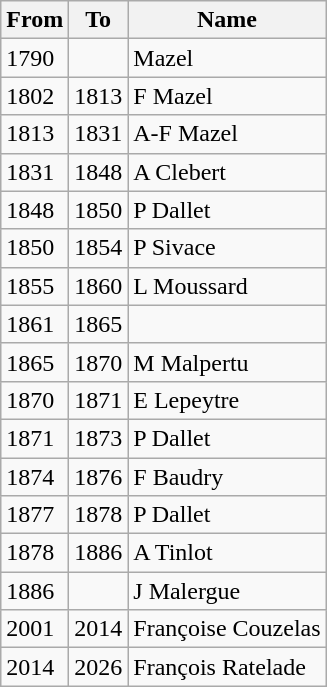<table class="wikitable">
<tr>
<th>From</th>
<th>To</th>
<th>Name</th>
</tr>
<tr>
<td>1790</td>
<td></td>
<td>Mazel</td>
</tr>
<tr>
<td>1802</td>
<td>1813</td>
<td>F Mazel</td>
</tr>
<tr>
<td>1813</td>
<td>1831</td>
<td>A-F Mazel</td>
</tr>
<tr>
<td>1831</td>
<td>1848</td>
<td>A Clebert</td>
</tr>
<tr>
<td>1848</td>
<td>1850</td>
<td>P Dallet</td>
</tr>
<tr>
<td>1850</td>
<td>1854</td>
<td>P Sivace</td>
</tr>
<tr>
<td>1855</td>
<td>1860</td>
<td>L Moussard</td>
</tr>
<tr>
<td>1861</td>
<td>1865</td>
<td></td>
</tr>
<tr>
<td>1865</td>
<td>1870</td>
<td>M Malpertu</td>
</tr>
<tr>
<td>1870</td>
<td>1871</td>
<td>E Lepeytre</td>
</tr>
<tr>
<td>1871</td>
<td>1873</td>
<td>P Dallet</td>
</tr>
<tr>
<td>1874</td>
<td>1876</td>
<td>F Baudry</td>
</tr>
<tr>
<td>1877</td>
<td>1878</td>
<td>P Dallet</td>
</tr>
<tr>
<td>1878</td>
<td>1886</td>
<td>A Tinlot</td>
</tr>
<tr>
<td>1886</td>
<td></td>
<td>J Malergue</td>
</tr>
<tr>
<td>2001</td>
<td>2014</td>
<td>Françoise Couzelas</td>
</tr>
<tr>
<td>2014</td>
<td>2026</td>
<td>François Ratelade</td>
</tr>
</table>
